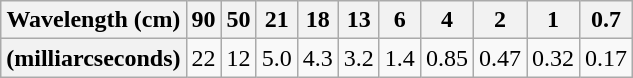<table class="wikitable" border="1">
<tr>
<th scope="col">Wavelength (cm)</th>
<th scope="col">90</th>
<th scope="col">50</th>
<th scope="col">21</th>
<th scope="col">18</th>
<th scope="col">13</th>
<th scope="col">6</th>
<th scope="col">4</th>
<th scope="col">2</th>
<th scope="col">1</th>
<th scope="col">0.7</th>
</tr>
<tr>
<th scope="row"> (milliarcseconds)</th>
<td>22</td>
<td>12</td>
<td>5.0</td>
<td>4.3</td>
<td>3.2</td>
<td>1.4</td>
<td>0.85</td>
<td>0.47</td>
<td>0.32</td>
<td>0.17</td>
</tr>
</table>
